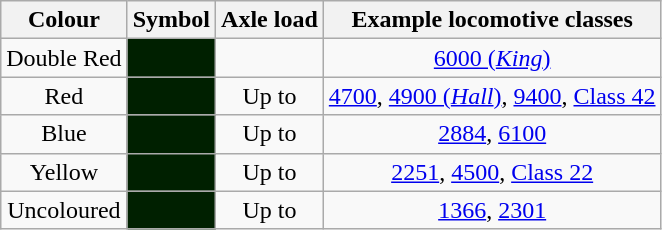<table class=wikitable style=text-align:center>
<tr>
<th>Colour</th>
<th>Symbol</th>
<th>Axle load</th>
<th>Example locomotive classes </th>
</tr>
<tr>
<td>Double Red</td>
<td style="background:#002000"></td>
<td></td>
<td><a href='#'>6000 (<em>King</em>)</a></td>
</tr>
<tr>
<td>Red</td>
<td style="background:#002000"></td>
<td>Up to </td>
<td><a href='#'>4700</a>, <a href='#'>4900 (<em>Hall</em>)</a>, <a href='#'>9400</a>, <a href='#'>Class 42</a></td>
</tr>
<tr>
<td>Blue</td>
<td style="background:#002000"></td>
<td>Up to </td>
<td><a href='#'>2884</a>, <a href='#'>6100</a></td>
</tr>
<tr>
<td>Yellow</td>
<td style="background:#002000"></td>
<td>Up to </td>
<td><a href='#'>2251</a>, <a href='#'>4500</a>, <a href='#'>Class 22</a></td>
</tr>
<tr>
<td>Uncoloured</td>
<td style="background:#002000"></td>
<td>Up to </td>
<td><a href='#'>1366</a>, <a href='#'>2301</a></td>
</tr>
</table>
